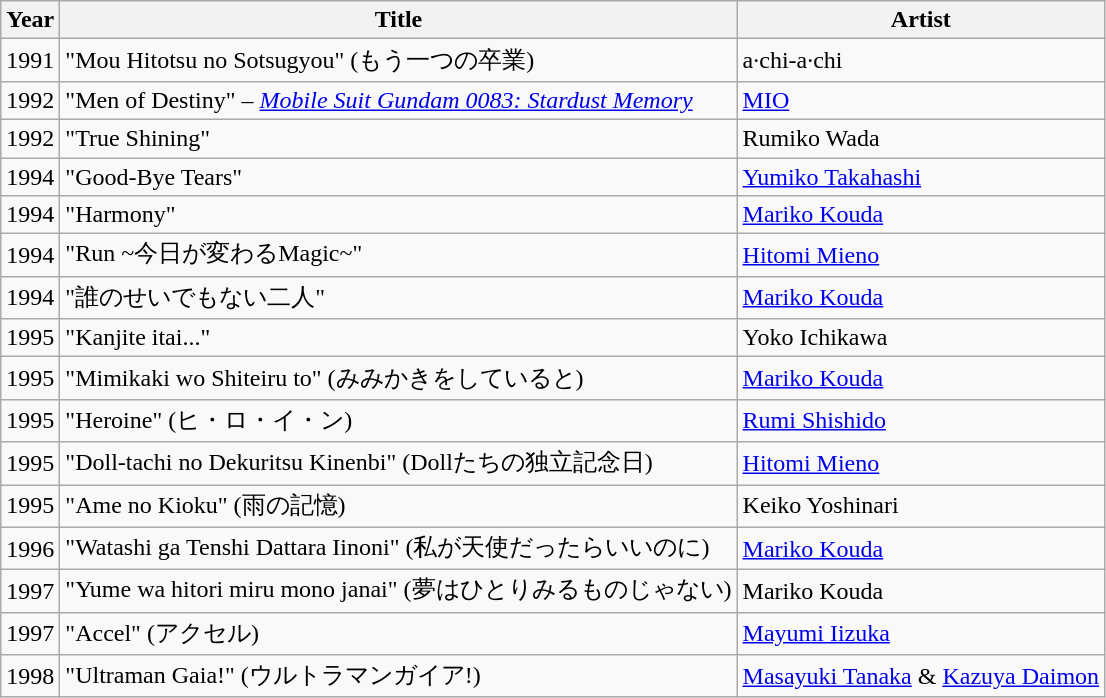<table class="wikitable">
<tr>
<th scope="col">Year</th>
<th scope="col">Title</th>
<th scope="col">Artist</th>
</tr>
<tr>
<td>1991</td>
<td>"Mou Hitotsu no Sotsugyou" (もう一つの卒業)</td>
<td>a·chi-a·chi</td>
</tr>
<tr>
<td>1992</td>
<td>"Men of Destiny" – <em><a href='#'>Mobile Suit Gundam 0083: Stardust Memory</a></em></td>
<td><a href='#'>MIO</a></td>
</tr>
<tr>
<td>1992</td>
<td>"True Shining"</td>
<td>Rumiko Wada</td>
</tr>
<tr>
<td>1994</td>
<td>"Good-Bye Tears"</td>
<td><a href='#'>Yumiko Takahashi</a></td>
</tr>
<tr>
<td>1994</td>
<td>"Harmony"</td>
<td><a href='#'>Mariko Kouda</a></td>
</tr>
<tr>
<td>1994</td>
<td>"Run ~今日が変わるMagic~"</td>
<td><a href='#'>Hitomi Mieno</a></td>
</tr>
<tr>
<td>1994</td>
<td>"誰のせいでもない二人"</td>
<td><a href='#'>Mariko Kouda</a></td>
</tr>
<tr>
<td>1995</td>
<td>"Kanjite itai..."</td>
<td>Yoko Ichikawa</td>
</tr>
<tr>
<td>1995</td>
<td>"Mimikaki wo Shiteiru to" (みみかきをしていると)</td>
<td><a href='#'>Mariko Kouda</a></td>
</tr>
<tr>
<td>1995</td>
<td>"Heroine" (ヒ・ロ・イ・ン)</td>
<td><a href='#'>Rumi Shishido</a></td>
</tr>
<tr>
<td>1995</td>
<td>"Doll-tachi no Dekuritsu Kinenbi" (Dollたちの独立記念日)</td>
<td><a href='#'>Hitomi Mieno</a></td>
</tr>
<tr>
<td>1995</td>
<td>"Ame no Kioku" (雨の記憶)</td>
<td>Keiko Yoshinari</td>
</tr>
<tr>
<td>1996</td>
<td>"Watashi ga Tenshi Dattara Iinoni" (私が天使だったらいいのに)</td>
<td><a href='#'>Mariko Kouda</a></td>
</tr>
<tr>
<td>1997</td>
<td>"Yume wa hitori miru mono janai" (夢はひとりみるものじゃない)</td>
<td>Mariko Kouda</td>
</tr>
<tr>
<td>1997</td>
<td>"Accel" (アクセル)</td>
<td><a href='#'>Mayumi Iizuka</a></td>
</tr>
<tr>
<td>1998</td>
<td>"Ultraman Gaia!" (ウルトラマンガイア!)</td>
<td><a href='#'>Masayuki Tanaka</a> & <a href='#'>Kazuya Daimon</a></td>
</tr>
</table>
